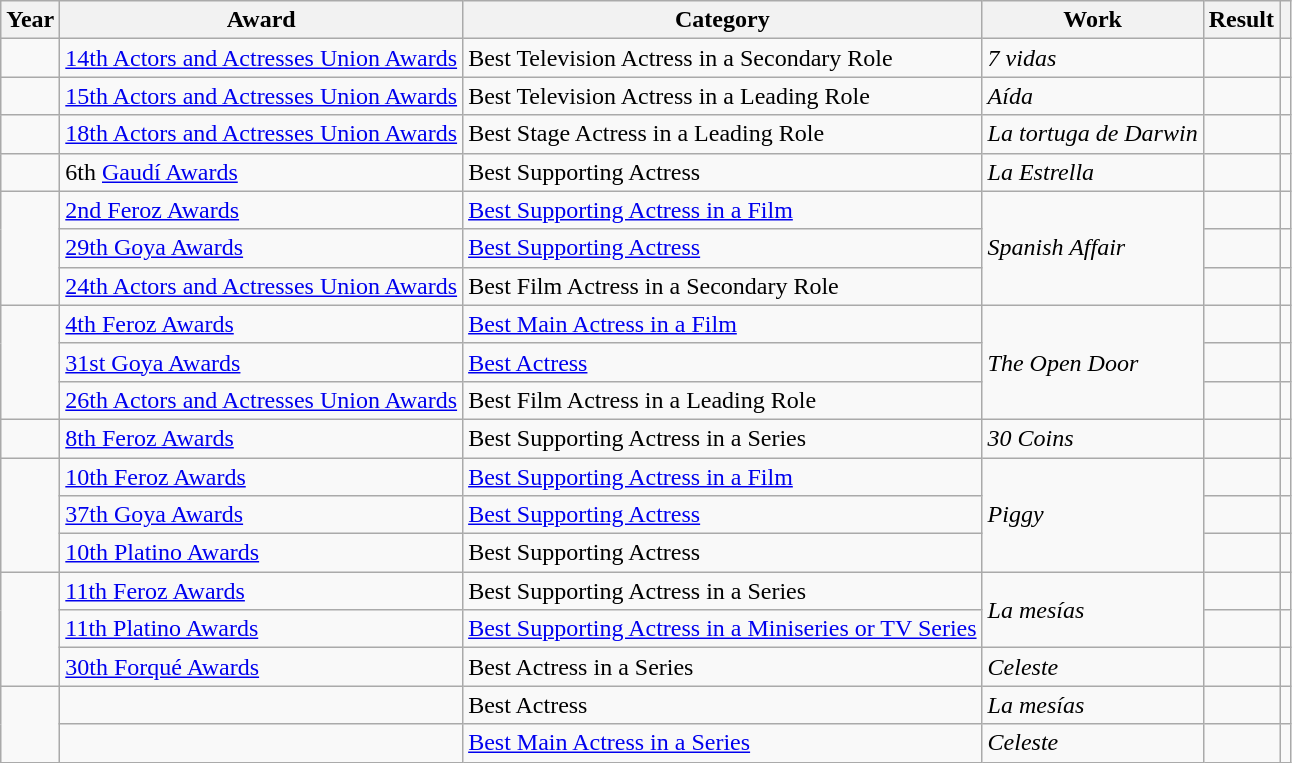<table class="wikitable sortable plainrowheaders">
<tr>
<th>Year</th>
<th>Award</th>
<th>Category</th>
<th>Work</th>
<th>Result</th>
<th scope="col" class="unsortable"></th>
</tr>
<tr>
<td></td>
<td><a href='#'>14th Actors and Actresses Union Awards</a></td>
<td>Best Television Actress in a Secondary Role</td>
<td><em>7 vidas</em></td>
<td></td>
<td></td>
</tr>
<tr>
<td></td>
<td><a href='#'>15th Actors and Actresses Union Awards</a></td>
<td>Best Television Actress in a Leading Role</td>
<td><em>Aída</em></td>
<td></td>
<td></td>
</tr>
<tr>
<td></td>
<td><a href='#'>18th Actors and Actresses Union Awards</a></td>
<td>Best Stage Actress in a Leading Role</td>
<td><em>La tortuga de Darwin</em></td>
<td></td>
<td></td>
</tr>
<tr>
<td></td>
<td>6th <a href='#'>Gaudí Awards</a></td>
<td>Best Supporting Actress</td>
<td><em>La Estrella</em></td>
<td></td>
<td></td>
</tr>
<tr>
<td rowspan = "3"></td>
<td><a href='#'>2nd Feroz Awards</a></td>
<td><a href='#'>Best Supporting Actress in a Film</a></td>
<td rowspan = "3"><em>Spanish Affair</em></td>
<td></td>
<td></td>
</tr>
<tr>
<td><a href='#'>29th Goya Awards</a></td>
<td><a href='#'>Best Supporting Actress</a></td>
<td></td>
<td></td>
</tr>
<tr>
<td><a href='#'>24th Actors and Actresses Union Awards</a></td>
<td>Best Film Actress in a Secondary Role</td>
<td></td>
<td></td>
</tr>
<tr>
<td rowspan = "3"></td>
<td><a href='#'>4th Feroz Awards</a></td>
<td><a href='#'>Best Main Actress in a Film</a></td>
<td rowspan = "3"><em>The Open Door</em></td>
<td></td>
<td></td>
</tr>
<tr>
<td><a href='#'>31st Goya Awards</a></td>
<td><a href='#'>Best Actress</a></td>
<td></td>
<td></td>
</tr>
<tr>
<td><a href='#'>26th Actors and Actresses Union Awards</a></td>
<td>Best Film Actress in a Leading Role</td>
<td></td>
<td></td>
</tr>
<tr>
<td></td>
<td><a href='#'>8th Feroz Awards</a></td>
<td>Best Supporting Actress in a Series</td>
<td><em>30 Coins</em></td>
<td></td>
<td></td>
</tr>
<tr>
<td rowspan = "3"></td>
<td><a href='#'>10th Feroz Awards</a></td>
<td><a href='#'>Best Supporting Actress in a Film</a></td>
<td rowspan = "3"><em>Piggy</em></td>
<td></td>
<td></td>
</tr>
<tr>
<td><a href='#'>37th Goya Awards</a></td>
<td><a href='#'>Best Supporting Actress</a></td>
<td></td>
<td></td>
</tr>
<tr>
<td><a href='#'>10th Platino Awards</a></td>
<td>Best Supporting Actress</td>
<td></td>
<td></td>
</tr>
<tr>
<td rowspan = "3"></td>
<td><a href='#'>11th Feroz Awards</a></td>
<td>Best Supporting Actress in a Series</td>
<td rowspan = "2"><em>La mesías</em></td>
<td></td>
<td></td>
</tr>
<tr>
<td><a href='#'>11th Platino Awards</a></td>
<td><a href='#'>Best Supporting Actress in a Miniseries or TV Series</a></td>
<td></td>
<td></td>
</tr>
<tr>
<td><a href='#'>30th Forqué Awards</a></td>
<td>Best Actress in a Series</td>
<td><em>Celeste</em></td>
<td></td>
<td></td>
</tr>
<tr>
<td rowspan = "2"></td>
<td></td>
<td>Best Actress</td>
<td><em>La mesías</em></td>
<td></td>
<td></td>
</tr>
<tr>
<td></td>
<td><a href='#'>Best Main Actress in a Series</a></td>
<td><em>Celeste</em></td>
<td></td>
<td></td>
</tr>
</table>
